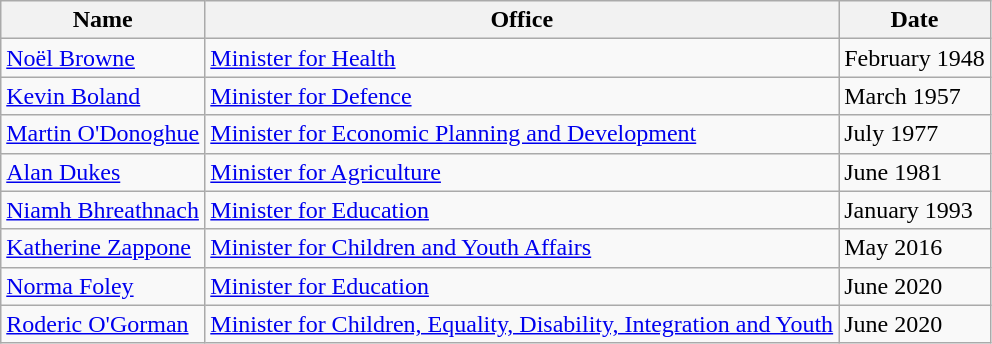<table class="wikitable">
<tr>
<th>Name</th>
<th>Office</th>
<th>Date</th>
</tr>
<tr>
<td><a href='#'>Noël Browne</a></td>
<td><a href='#'>Minister for Health</a></td>
<td>February 1948</td>
</tr>
<tr>
<td><a href='#'>Kevin Boland</a></td>
<td><a href='#'>Minister for Defence</a></td>
<td>March 1957</td>
</tr>
<tr>
<td><a href='#'>Martin O'Donoghue</a></td>
<td><a href='#'>Minister for Economic Planning and Development</a></td>
<td>July 1977</td>
</tr>
<tr>
<td><a href='#'>Alan Dukes</a></td>
<td><a href='#'>Minister for Agriculture</a></td>
<td>June 1981</td>
</tr>
<tr>
<td><a href='#'>Niamh Bhreathnach</a></td>
<td><a href='#'>Minister for Education</a></td>
<td>January 1993</td>
</tr>
<tr>
<td><a href='#'>Katherine Zappone</a></td>
<td><a href='#'>Minister for Children and Youth Affairs</a></td>
<td>May 2016</td>
</tr>
<tr>
<td><a href='#'>Norma Foley</a></td>
<td><a href='#'>Minister for Education</a></td>
<td>June 2020</td>
</tr>
<tr>
<td><a href='#'>Roderic O'Gorman</a></td>
<td><a href='#'>Minister for Children, Equality, Disability, Integration and Youth</a></td>
<td>June 2020</td>
</tr>
</table>
